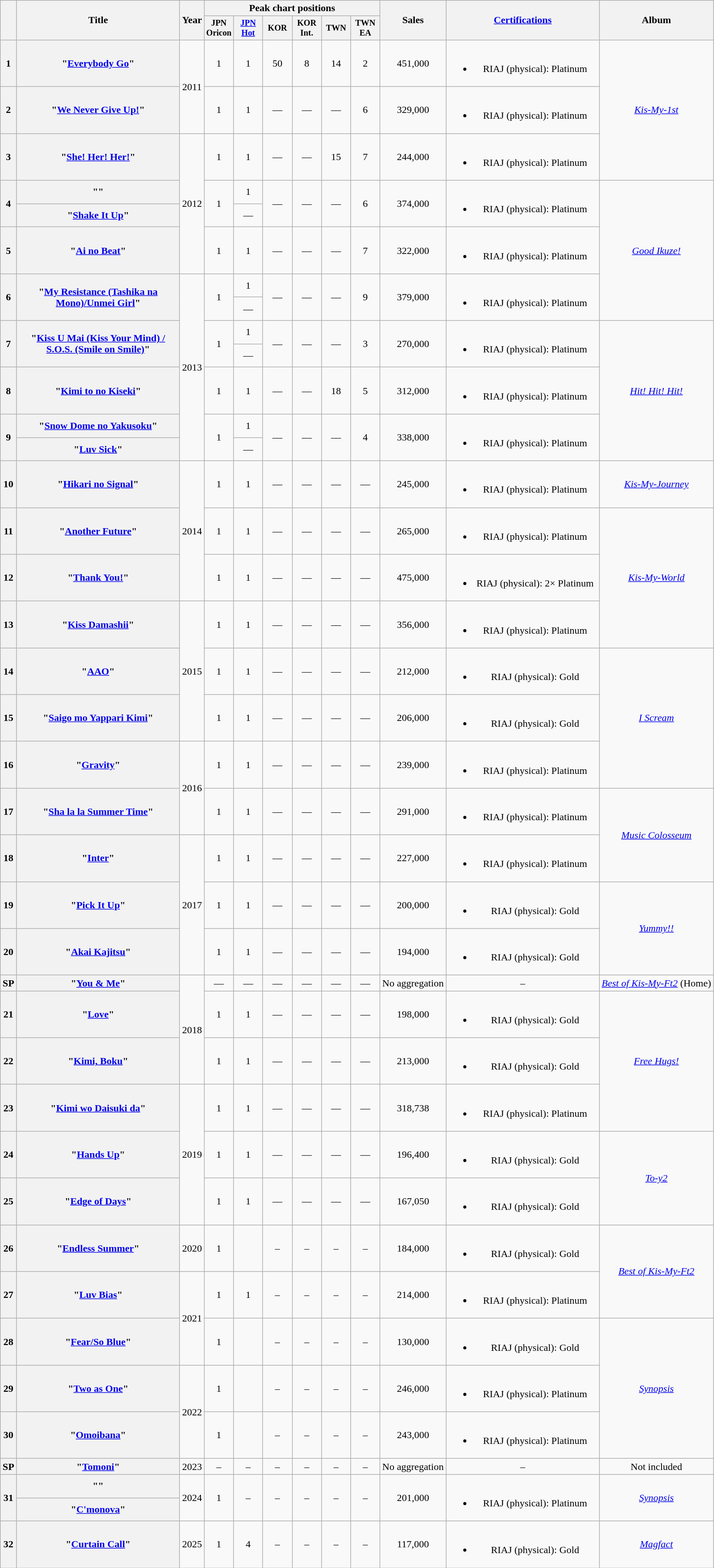<table class="wikitable plainrowheaders" style="text-align:center;">
<tr>
<th rowspan="2"></th>
<th rowspan="2" scope="col" style="width:16em;">Title</th>
<th scope="col" rowspan="2">Year</th>
<th scope="col" colspan="6">Peak chart positions</th>
<th scope="col" rowspan="2">Sales</th>
<th scope="col" rowspan="2" style="width:15em;"><a href='#'>Certifications</a></th>
<th scope="col" rowspan="2">Album</th>
</tr>
<tr>
<th style="width:3em;font-size:85%">JPN Oricon<br></th>
<th style="width:3em;font-size:85%"><a href='#'>JPN Hot</a><br></th>
<th style="width:3em;font-size:85%">KOR<br></th>
<th style="width:3em;font-size:85%">KOR<br>Int.<br></th>
<th style="width:3em;font-size:85%">TWN<br></th>
<th style="width:3em;font-size:85%">TWN EA<br></th>
</tr>
<tr>
<th>1</th>
<th scope="row">"<a href='#'>Everybody Go</a>"</th>
<td rowspan="2">2011</td>
<td>1</td>
<td>1</td>
<td>50</td>
<td>8</td>
<td>14</td>
<td>2</td>
<td>451,000</td>
<td><br><ul><li>RIAJ <span>(physical)</span>: Platinum</li></ul></td>
<td rowspan=3><em><a href='#'>Kis-My-1st</a></em></td>
</tr>
<tr>
<th>2</th>
<th scope="row">"<a href='#'>We Never Give Up!</a>"</th>
<td>1</td>
<td>1</td>
<td>—</td>
<td>—</td>
<td>—</td>
<td>6</td>
<td>329,000</td>
<td><br><ul><li>RIAJ <span>(physical)</span>: Platinum</li></ul></td>
</tr>
<tr>
<th>3</th>
<th scope="row">"<a href='#'>She! Her! Her!</a>"</th>
<td rowspan="4">2012</td>
<td>1</td>
<td>1</td>
<td>—</td>
<td>—</td>
<td>15</td>
<td>7</td>
<td>244,000</td>
<td><br><ul><li>RIAJ <span>(physical)</span>: Platinum</li></ul></td>
</tr>
<tr>
<th rowspan="2">4</th>
<th scope="row">"<a href='#'></a>"</th>
<td rowspan="2">1</td>
<td>1</td>
<td rowspan="2">—</td>
<td rowspan="2">—</td>
<td rowspan="2">—</td>
<td rowspan="2">6</td>
<td rowspan="2">374,000</td>
<td rowspan="2"><br><ul><li>RIAJ <span>(physical)</span>: Platinum</li></ul></td>
<td rowspan=5><em><a href='#'>Good Ikuze!</a></em></td>
</tr>
<tr>
<th scope="row">"<a href='#'>Shake It Up</a>"</th>
<td>—</td>
</tr>
<tr>
<th>5</th>
<th scope="row">"<a href='#'>Ai no Beat</a>"</th>
<td>1</td>
<td>1</td>
<td>—</td>
<td>—</td>
<td>—</td>
<td>7</td>
<td>322,000</td>
<td><br><ul><li>RIAJ <span>(physical)</span>: Platinum</li></ul></td>
</tr>
<tr>
<th rowspan="2">6</th>
<th rowspan="2" scope="row">"<a href='#'>My Resistance (Tashika na Mono)/Unmei Girl</a>"</th>
<td rowspan="7">2013</td>
<td rowspan="2">1</td>
<td>1</td>
<td rowspan="2">—</td>
<td rowspan="2">—</td>
<td rowspan="2">—</td>
<td rowspan="2">9</td>
<td rowspan="2">379,000</td>
<td rowspan="2"><br><ul><li>RIAJ <span>(physical)</span>: Platinum</li></ul></td>
</tr>
<tr>
<td>—</td>
</tr>
<tr>
<th rowspan="2">7</th>
<th rowspan="2" scope="row">"<a href='#'>Kiss U Mai (Kiss Your Mind) / S.O.S. (Smile on Smile)</a>"</th>
<td rowspan="2">1</td>
<td>1</td>
<td rowspan="2">—</td>
<td rowspan="2">—</td>
<td rowspan="2">—</td>
<td rowspan="2">3</td>
<td rowspan="2">270,000</td>
<td rowspan="2"><br><ul><li>RIAJ <span>(physical)</span>: Platinum</li></ul></td>
<td rowspan=5><em><a href='#'>Hit! Hit! Hit!</a></em></td>
</tr>
<tr>
<td>—</td>
</tr>
<tr>
<th>8</th>
<th scope="row">"<a href='#'>Kimi to no Kiseki</a>"</th>
<td>1</td>
<td>1</td>
<td>—</td>
<td>—</td>
<td>18</td>
<td>5</td>
<td>312,000</td>
<td><br><ul><li>RIAJ <span>(physical)</span>: Platinum</li></ul></td>
</tr>
<tr>
<th rowspan="2">9</th>
<th scope="row">"<a href='#'>Snow Dome no Yakusoku</a>"</th>
<td rowspan="2">1</td>
<td>1</td>
<td rowspan="2">—</td>
<td rowspan="2">—</td>
<td rowspan="2">—</td>
<td rowspan="2">4</td>
<td rowspan="2">338,000</td>
<td rowspan="2"><br><ul><li>RIAJ <span>(physical)</span>: Platinum</li></ul></td>
</tr>
<tr>
<th scope="row">"<a href='#'>Luv Sick</a>"</th>
<td>—</td>
</tr>
<tr>
<th>10</th>
<th scope="row">"<a href='#'>Hikari no Signal</a>"</th>
<td rowspan="3">2014</td>
<td>1</td>
<td>1</td>
<td>—</td>
<td>—</td>
<td>—</td>
<td>—</td>
<td>245,000</td>
<td><br><ul><li>RIAJ <span>(physical)</span>: Platinum</li></ul></td>
<td><em><a href='#'>Kis-My-Journey</a></em></td>
</tr>
<tr>
<th>11</th>
<th scope="row">"<a href='#'>Another Future</a>"</th>
<td>1</td>
<td>1</td>
<td>—</td>
<td>—</td>
<td>—</td>
<td>—</td>
<td>265,000</td>
<td><br><ul><li>RIAJ <span>(physical)</span>: Platinum</li></ul></td>
<td rowspan=3><em><a href='#'>Kis-My-World</a></em></td>
</tr>
<tr>
<th>12</th>
<th scope="row">"<a href='#'>Thank You!</a>"</th>
<td>1</td>
<td>1</td>
<td>—</td>
<td>—</td>
<td>—</td>
<td>—</td>
<td>475,000</td>
<td><br><ul><li>RIAJ <span>(physical)</span>: 2× Platinum</li></ul></td>
</tr>
<tr>
<th>13</th>
<th scope="row">"<a href='#'>Kiss Damashii</a>"</th>
<td rowspan="3">2015</td>
<td>1</td>
<td>1</td>
<td>—</td>
<td>—</td>
<td>—</td>
<td>—</td>
<td>356,000</td>
<td><br><ul><li>RIAJ <span>(physical)</span>: Platinum</li></ul></td>
</tr>
<tr>
<th>14</th>
<th scope="row">"<a href='#'>AAO</a>"</th>
<td>1</td>
<td>1</td>
<td>—</td>
<td>—</td>
<td>—</td>
<td>—</td>
<td>212,000</td>
<td><br><ul><li>RIAJ <span>(physical)</span>: Gold</li></ul></td>
<td rowspan="3"><em><a href='#'>I Scream</a></em></td>
</tr>
<tr>
<th>15</th>
<th scope="row">"<a href='#'>Saigo mo Yappari Kimi</a>"</th>
<td>1</td>
<td>1</td>
<td>—</td>
<td>—</td>
<td>—</td>
<td>—</td>
<td>206,000</td>
<td><br><ul><li>RIAJ <span>(physical)</span>: Gold</li></ul></td>
</tr>
<tr>
<th>16</th>
<th scope="row">"<a href='#'>Gravity</a>"</th>
<td rowspan="2">2016</td>
<td>1</td>
<td>1</td>
<td>—</td>
<td>—</td>
<td>—</td>
<td>—</td>
<td>239,000</td>
<td><br><ul><li>RIAJ <span>(physical)</span>: Platinum</li></ul></td>
</tr>
<tr>
<th>17</th>
<th scope="row">"<a href='#'>Sha la la Summer Time</a>"</th>
<td>1</td>
<td>1</td>
<td>—</td>
<td>—</td>
<td>—</td>
<td>—</td>
<td>291,000</td>
<td><br><ul><li>RIAJ <span>(physical)</span>: Platinum</li></ul></td>
<td rowspan="2"><em><a href='#'>Music Colosseum</a></em></td>
</tr>
<tr>
<th>18</th>
<th scope="row">"<a href='#'>Inter</a>"</th>
<td rowspan="3">2017</td>
<td>1</td>
<td>1</td>
<td>—</td>
<td>—</td>
<td>—</td>
<td>—</td>
<td>227,000</td>
<td><br><ul><li>RIAJ <span>(physical)</span>: Platinum</li></ul></td>
</tr>
<tr>
<th>19</th>
<th scope="row">"<a href='#'>Pick It Up</a>"</th>
<td>1</td>
<td>1</td>
<td>—</td>
<td>—</td>
<td>—</td>
<td>—</td>
<td>200,000</td>
<td><br><ul><li>RIAJ <span>(physical)</span>: Gold</li></ul></td>
<td rowspan="2"><em><a href='#'>Yummy!!</a></em></td>
</tr>
<tr>
<th>20</th>
<th scope="row">"<a href='#'>Akai Kajitsu</a>"</th>
<td>1</td>
<td>1</td>
<td>—</td>
<td>—</td>
<td>—</td>
<td>—</td>
<td>194,000</td>
<td><br><ul><li>RIAJ <span>(physical)</span>: Gold</li></ul></td>
</tr>
<tr>
<th>SP</th>
<th scope="row">"<a href='#'>You & Me</a>"</th>
<td rowspan="3">2018</td>
<td>—</td>
<td>—</td>
<td>—</td>
<td>—</td>
<td>—</td>
<td>—</td>
<td>No aggregation</td>
<td>–</td>
<td><em><a href='#'>Best of Kis-My-Ft2</a></em> (Home)</td>
</tr>
<tr>
<th>21</th>
<th scope="row">"<a href='#'>Love</a>"</th>
<td>1</td>
<td>1</td>
<td>—</td>
<td>—</td>
<td>—</td>
<td>—</td>
<td>198,000</td>
<td><br><ul><li>RIAJ <span>(physical)</span>: Gold</li></ul></td>
<td rowspan="3"><em><a href='#'>Free Hugs!</a></em></td>
</tr>
<tr>
<th>22</th>
<th scope="row">"<a href='#'>Kimi, Boku</a>"</th>
<td>1</td>
<td>1</td>
<td>—</td>
<td>—</td>
<td>—</td>
<td>—</td>
<td>213,000</td>
<td><br><ul><li>RIAJ <span>(physical)</span>: Gold</li></ul></td>
</tr>
<tr>
<th>23</th>
<th scope="row">"<a href='#'>Kimi wo Daisuki da</a>"</th>
<td rowspan="3">2019</td>
<td>1</td>
<td>1</td>
<td>—</td>
<td>—</td>
<td>—</td>
<td>—</td>
<td>318,738</td>
<td><br><ul><li>RIAJ <span>(physical)</span>: Platinum</li></ul></td>
</tr>
<tr>
<th>24</th>
<th scope="row">"<a href='#'>Hands Up</a>"</th>
<td>1</td>
<td>1</td>
<td>—</td>
<td>—</td>
<td>—</td>
<td>—</td>
<td>196,400</td>
<td><br><ul><li>RIAJ <span>(physical)</span>: Gold</li></ul></td>
<td rowspan="2"><em><a href='#'>To-y2</a></em></td>
</tr>
<tr>
<th>25</th>
<th scope="row">"<a href='#'>Edge of Days</a>"</th>
<td>1</td>
<td>1</td>
<td>—</td>
<td>—</td>
<td>—</td>
<td>—</td>
<td>167,050</td>
<td><br><ul><li>RIAJ <span>(physical)</span>: Gold</li></ul></td>
</tr>
<tr>
<th>26</th>
<th scope="row">"<a href='#'>Endless Summer</a>"</th>
<td>2020</td>
<td>1</td>
<td></td>
<td>–</td>
<td>–</td>
<td>–</td>
<td>–</td>
<td>184,000</td>
<td><br><ul><li>RIAJ <span>(physical)</span>: Gold</li></ul></td>
<td rowspan="2"><em><a href='#'>Best of Kis-My-Ft2</a></em></td>
</tr>
<tr>
<th>27</th>
<th scope="row">"<a href='#'>Luv Bias</a>"</th>
<td rowspan="2">2021</td>
<td>1</td>
<td>1</td>
<td>–</td>
<td>–</td>
<td>–</td>
<td>–</td>
<td>214,000</td>
<td><br><ul><li>RIAJ <span>(physical)</span>: Platinum</li></ul></td>
</tr>
<tr>
<th>28</th>
<th scope="row">"<a href='#'>Fear/So Blue</a>"</th>
<td>1</td>
<td></td>
<td>–</td>
<td>–</td>
<td>–</td>
<td>–</td>
<td>130,000</td>
<td><br><ul><li>RIAJ <span>(physical)</span>: Gold</li></ul></td>
<td rowspan="3"><em><a href='#'>Synopsis</a></em></td>
</tr>
<tr>
<th>29</th>
<th scope="row">"<a href='#'>Two as One</a>"</th>
<td rowspan="2">2022</td>
<td>1</td>
<td></td>
<td>–</td>
<td>–</td>
<td>–</td>
<td>–</td>
<td>246,000</td>
<td><br><ul><li>RIAJ <span>(physical)</span>: Platinum</li></ul></td>
</tr>
<tr>
<th>30</th>
<th scope="row">"<a href='#'>Omoibana</a>"</th>
<td>1</td>
<td></td>
<td>–</td>
<td>–</td>
<td>–</td>
<td>–</td>
<td>243,000</td>
<td><br><ul><li>RIAJ <span>(physical)</span>: Platinum</li></ul></td>
</tr>
<tr>
<th>SP</th>
<th scope="row">"<a href='#'>Tomoni</a>"</th>
<td>2023</td>
<td>–</td>
<td>–</td>
<td>–</td>
<td>–</td>
<td>–</td>
<td>–</td>
<td>No aggregation</td>
<td>–</td>
<td>Not included</td>
</tr>
<tr>
<th rowspan="2">31</th>
<th scope="row">"<a href='#'></a>"</th>
<td rowspan="2">2024</td>
<td rowspan="2">1</td>
<td rowspan="2">–</td>
<td rowspan="2">–</td>
<td rowspan="2">–</td>
<td rowspan="2">–</td>
<td rowspan="2">–</td>
<td rowspan="2">201,000</td>
<td rowspan="2"><br><ul><li>RIAJ <span>(physical)</span>: Platinum</li></ul></td>
<td rowspan="2"><em><a href='#'>Synopsis</a></em></td>
</tr>
<tr>
<th scope="row">"<a href='#'>C'monova</a>"</th>
</tr>
<tr>
<th>32</th>
<th scope="row">"<a href='#'>Curtain Call</a>"</th>
<td>2025</td>
<td>1</td>
<td>4</td>
<td>–</td>
<td>–</td>
<td>–</td>
<td>–</td>
<td>117,000</td>
<td><br><ul><li>RIAJ <span>(physical)</span>: Gold</li></ul></td>
<td><em><a href='#'>Magfact</a></em></td>
</tr>
</table>
